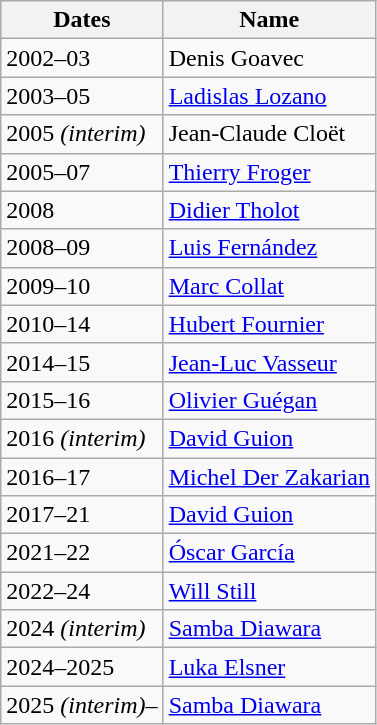<table class="wikitable">
<tr>
<th>Dates</th>
<th>Name</th>
</tr>
<tr>
<td>2002–03</td>
<td> Denis Goavec</td>
</tr>
<tr>
<td>2003–05</td>
<td> <a href='#'>Ladislas Lozano</a></td>
</tr>
<tr>
<td>2005 <em>(interim)</em></td>
<td> Jean-Claude Cloët</td>
</tr>
<tr>
<td>2005–07</td>
<td> <a href='#'>Thierry Froger</a></td>
</tr>
<tr>
<td>2008</td>
<td> <a href='#'>Didier Tholot</a></td>
</tr>
<tr>
<td>2008–09</td>
<td> <a href='#'>Luis Fernández</a></td>
</tr>
<tr>
<td>2009–10</td>
<td> <a href='#'>Marc Collat</a></td>
</tr>
<tr>
<td>2010–14</td>
<td> <a href='#'>Hubert Fournier</a></td>
</tr>
<tr>
<td>2014–15</td>
<td> <a href='#'>Jean-Luc Vasseur</a></td>
</tr>
<tr>
<td>2015–16</td>
<td> <a href='#'>Olivier Guégan</a></td>
</tr>
<tr>
<td>2016 <em>(interim)</em></td>
<td> <a href='#'>David Guion</a></td>
</tr>
<tr>
<td>2016–17</td>
<td> <a href='#'>Michel Der Zakarian</a></td>
</tr>
<tr>
<td>2017–21</td>
<td> <a href='#'>David Guion</a></td>
</tr>
<tr>
<td>2021–22</td>
<td> <a href='#'>Óscar García</a></td>
</tr>
<tr>
<td>2022–24</td>
<td> <a href='#'>Will Still</a></td>
</tr>
<tr>
<td>2024 <em>(interim)</em></td>
<td> <a href='#'>Samba Diawara</a></td>
</tr>
<tr>
<td>2024–2025</td>
<td> <a href='#'>Luka Elsner</a></td>
</tr>
<tr>
<td>2025 <em>(interim)</em>–</td>
<td> <a href='#'>Samba Diawara</a></td>
</tr>
</table>
